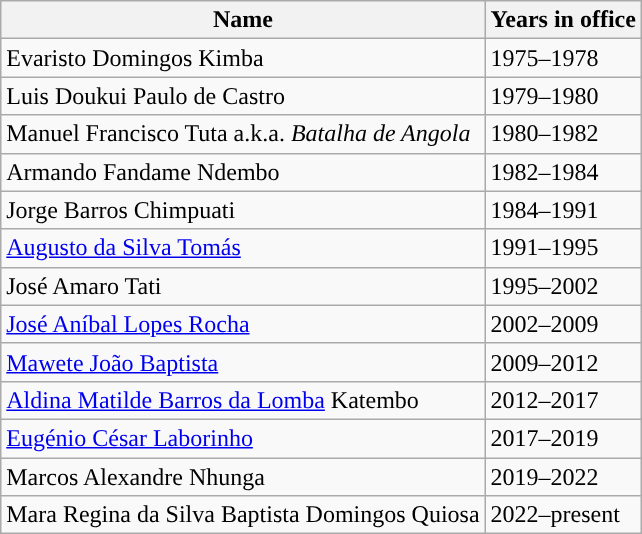<table class="wikitable sortable">
<tr>
<th>Name</th>
<th>Years in office</th>
</tr>
<tr>
<td>Evaristo Domingos Kimba</td>
<td>1975–1978</td>
</tr>
<tr>
<td>Luis Doukui Paulo de Castro</td>
<td>1979–1980</td>
</tr>
<tr>
<td>Manuel Francisco Tuta a.k.a. <em>Batalha de Angola</em></td>
<td>1980–1982</td>
</tr>
<tr>
<td>Armando Fandame Ndembo</td>
<td>1982–1984</td>
</tr>
<tr>
<td>Jorge Barros Chimpuati</td>
<td>1984–1991</td>
</tr>
<tr>
<td><a href='#'>Augusto da Silva Tomás</a></td>
<td>1991–1995</td>
</tr>
<tr>
<td>José Amaro Tati</td>
<td>1995–2002</td>
</tr>
<tr>
<td><a href='#'>José Aníbal Lopes Rocha</a></td>
<td>2002–2009</td>
</tr>
<tr>
<td><a href='#'>Mawete João Baptista</a></td>
<td>2009–2012</td>
</tr>
<tr>
<td><a href='#'>Aldina Matilde Barros da Lomba</a> Katembo</td>
<td>2012–2017</td>
</tr>
<tr>
<td><a href='#'>Eugénio César Laborinho</a></td>
<td>2017–2019</td>
</tr>
<tr>
<td>Marcos Alexandre Nhunga</td>
<td>2019–2022</td>
</tr>
<tr>
<td>Mara Regina da Silva Baptista Domingos Quiosa</td>
<td>2022–present</td>
</tr>
</table>
